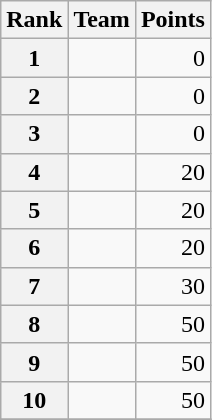<table class="wikitable">
<tr>
<th scope="col">Rank</th>
<th scope="col">Team</th>
<th scope="col">Points</th>
</tr>
<tr>
<th scope="row">1</th>
<td> </td>
<td align="right">0</td>
</tr>
<tr>
<th scope="row">2</th>
<td> </td>
<td align="right">0</td>
</tr>
<tr>
<th scope="row">3</th>
<td> </td>
<td align="right">0</td>
</tr>
<tr>
<th scope="row">4</th>
<td> </td>
<td align="right">20</td>
</tr>
<tr>
<th scope="row">5</th>
<td> </td>
<td align="right">20</td>
</tr>
<tr>
<th scope="row">6</th>
<td> </td>
<td align="right">20</td>
</tr>
<tr>
<th scope="row">7</th>
<td> </td>
<td align="right">30</td>
</tr>
<tr>
<th scope="row">8</th>
<td> </td>
<td align="right">50</td>
</tr>
<tr>
<th scope="row">9</th>
<td> </td>
<td align="right">50</td>
</tr>
<tr>
<th scope="row">10</th>
<td> </td>
<td align="right">50</td>
</tr>
<tr>
</tr>
</table>
